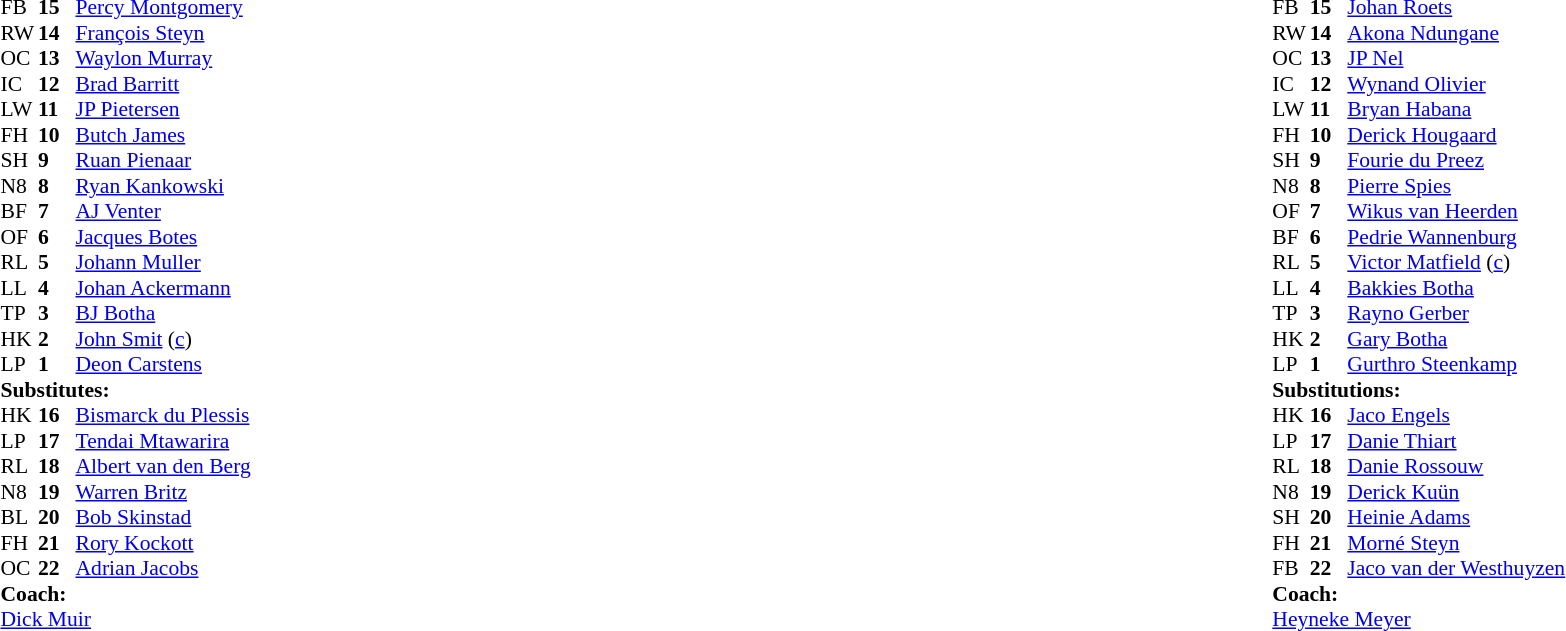<table width="100%">
<tr>
<td valign="top" width="50%"><br><table style="font-size: 90%" cellspacing="0" cellpadding="0">
<tr>
<th width="25"></th>
<th width="25"></th>
</tr>
<tr>
<td>FB</td>
<td><strong>15</strong></td>
<td><a href='#'>Percy Montgomery</a></td>
</tr>
<tr>
<td>RW</td>
<td><strong>14</strong></td>
<td><a href='#'>François Steyn</a></td>
</tr>
<tr>
<td>OC</td>
<td><strong>13</strong></td>
<td><a href='#'>Waylon Murray</a></td>
</tr>
<tr>
<td>IC</td>
<td><strong>12</strong></td>
<td><a href='#'>Brad Barritt</a></td>
</tr>
<tr>
<td>LW</td>
<td><strong>11</strong></td>
<td><a href='#'>JP Pietersen</a></td>
</tr>
<tr>
<td>FH</td>
<td><strong>10</strong></td>
<td><a href='#'>Butch James</a></td>
</tr>
<tr>
<td>SH</td>
<td><strong>9</strong></td>
<td><a href='#'>Ruan Pienaar</a></td>
</tr>
<tr>
<td>N8</td>
<td><strong>8</strong></td>
<td><a href='#'>Ryan Kankowski</a></td>
</tr>
<tr>
<td>BF</td>
<td><strong>7</strong></td>
<td><a href='#'>AJ Venter</a></td>
</tr>
<tr>
<td>OF</td>
<td><strong>6</strong></td>
<td><a href='#'>Jacques Botes</a></td>
</tr>
<tr>
<td>RL</td>
<td><strong>5</strong></td>
<td><a href='#'>Johann Muller</a></td>
</tr>
<tr>
<td>LL</td>
<td><strong>4</strong></td>
<td><a href='#'>Johan Ackermann</a></td>
</tr>
<tr>
<td>TP</td>
<td><strong>3</strong></td>
<td><a href='#'>BJ Botha</a></td>
</tr>
<tr>
<td>HK</td>
<td><strong>2</strong></td>
<td><a href='#'>John Smit</a> (<a href='#'>c</a>)</td>
</tr>
<tr>
<td>LP</td>
<td><strong>1</strong></td>
<td><a href='#'>Deon Carstens</a></td>
</tr>
<tr>
<td colspan=3><strong>Substitutes:</strong></td>
</tr>
<tr>
<td>HK</td>
<td><strong>16</strong></td>
<td><a href='#'>Bismarck du Plessis</a></td>
</tr>
<tr>
<td>LP</td>
<td><strong>17</strong></td>
<td><a href='#'>Tendai Mtawarira</a></td>
</tr>
<tr>
<td>RL</td>
<td><strong>18</strong></td>
<td><a href='#'>Albert van den Berg</a></td>
</tr>
<tr>
<td>N8</td>
<td><strong>19</strong></td>
<td><a href='#'>Warren Britz</a></td>
</tr>
<tr>
<td>BL</td>
<td><strong>20</strong></td>
<td><a href='#'>Bob Skinstad</a></td>
</tr>
<tr>
<td>FH</td>
<td><strong>21</strong></td>
<td><a href='#'>Rory Kockott</a></td>
</tr>
<tr>
<td>OC</td>
<td><strong>22</strong></td>
<td><a href='#'>Adrian Jacobs</a></td>
</tr>
<tr>
<td colspan="3"><strong>Coach:</strong></td>
</tr>
<tr>
<td colspan="4"> <a href='#'>Dick Muir</a></td>
</tr>
</table>
</td>
<td valign="top"></td>
<td valign="top" width="50%"><br><table style="font-size: 90%" cellspacing="0" cellpadding="0"  align="center">
<tr>
<th width="25"></th>
<th width="25"></th>
</tr>
<tr>
<td>FB</td>
<td><strong>15</strong></td>
<td><a href='#'>Johan Roets</a></td>
</tr>
<tr>
<td>RW</td>
<td><strong>14</strong></td>
<td><a href='#'>Akona Ndungane</a></td>
</tr>
<tr>
<td>OC</td>
<td><strong>13</strong></td>
<td><a href='#'>JP Nel</a></td>
</tr>
<tr>
<td>IC</td>
<td><strong>12</strong></td>
<td><a href='#'>Wynand Olivier</a></td>
</tr>
<tr>
<td>LW</td>
<td><strong>11</strong></td>
<td><a href='#'>Bryan Habana</a></td>
</tr>
<tr>
<td>FH</td>
<td><strong>10</strong></td>
<td><a href='#'>Derick Hougaard</a></td>
</tr>
<tr>
<td>SH</td>
<td><strong>9</strong></td>
<td><a href='#'>Fourie du Preez</a></td>
</tr>
<tr>
<td>N8</td>
<td><strong>8</strong></td>
<td><a href='#'>Pierre Spies</a></td>
</tr>
<tr>
<td>OF</td>
<td><strong>7</strong></td>
<td><a href='#'>Wikus van Heerden</a></td>
</tr>
<tr>
<td>BF</td>
<td><strong>6</strong></td>
<td><a href='#'>Pedrie Wannenburg</a></td>
</tr>
<tr>
<td>RL</td>
<td><strong>5</strong></td>
<td><a href='#'>Victor Matfield</a> (<a href='#'>c</a>)</td>
</tr>
<tr>
<td>LL</td>
<td><strong>4</strong></td>
<td><a href='#'>Bakkies Botha</a></td>
</tr>
<tr>
<td>TP</td>
<td><strong>3</strong></td>
<td><a href='#'>Rayno Gerber</a></td>
</tr>
<tr>
<td>HK</td>
<td><strong>2</strong></td>
<td><a href='#'>Gary Botha</a></td>
</tr>
<tr>
<td>LP</td>
<td><strong>1</strong></td>
<td><a href='#'>Gurthro Steenkamp</a></td>
</tr>
<tr>
<td colspan=3><strong>Substitutions:</strong></td>
</tr>
<tr>
<td>HK</td>
<td><strong>16</strong></td>
<td><a href='#'>Jaco Engels</a></td>
</tr>
<tr>
<td>LP</td>
<td><strong>17</strong></td>
<td><a href='#'>Danie Thiart</a></td>
</tr>
<tr>
<td>RL</td>
<td><strong>18</strong></td>
<td><a href='#'>Danie Rossouw</a></td>
</tr>
<tr>
<td>N8</td>
<td><strong>19</strong></td>
<td><a href='#'>Derick Kuün</a></td>
</tr>
<tr>
<td>SH</td>
<td><strong>20</strong></td>
<td><a href='#'>Heinie Adams</a></td>
</tr>
<tr>
<td>FH</td>
<td><strong>21</strong></td>
<td><a href='#'>Morné Steyn</a></td>
</tr>
<tr>
<td>FB</td>
<td><strong>22</strong></td>
<td><a href='#'>Jaco van der Westhuyzen</a></td>
</tr>
<tr>
<td colspan="3"><strong>Coach:</strong></td>
</tr>
<tr>
<td colspan="4"> <a href='#'>Heyneke Meyer</a></td>
</tr>
</table>
</td>
</tr>
</table>
